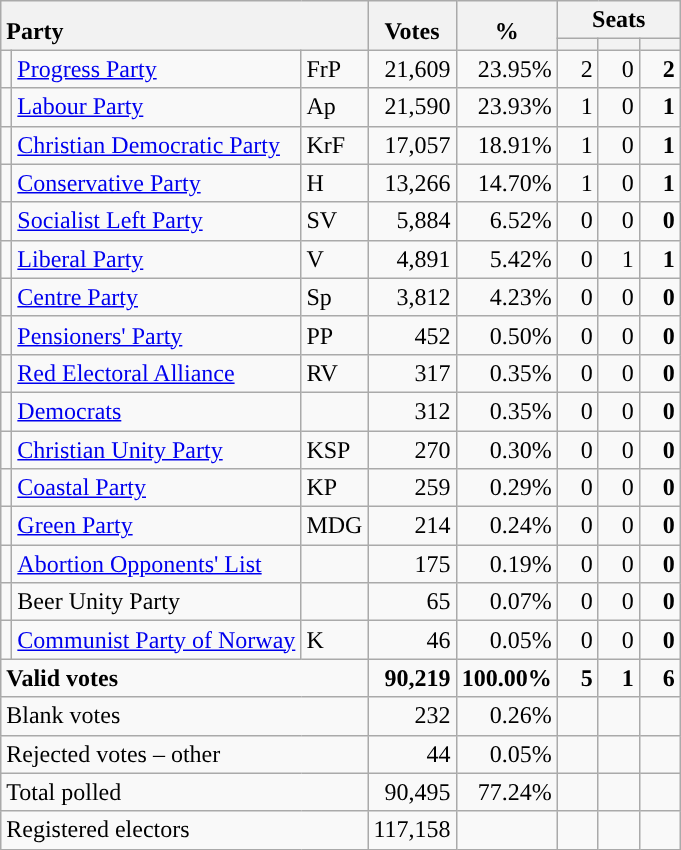<table class="wikitable" border="1" style="text-align:right;">
<tr>
<th style="text-align:left;" valign=bottom rowspan=2 colspan=3>Party</th>
<th align=center valign=bottom rowspan=2 width="50">Votes</th>
<th align=center valign=bottom rowspan=2 width="50">%</th>
<th colspan=3>Seats</th>
</tr>
<tr>
<th align=center valign=bottom width="20"><small></small></th>
<th align=center valign=bottom width="20"><small><a href='#'></a></small></th>
<th align=center valign=bottom width="20"><small></small></th>
</tr>
<tr>
<td style="color:inherit;background:"></td>
<td align=left><a href='#'>Progress Party</a></td>
<td align=left>FrP</td>
<td>21,609</td>
<td>23.95%</td>
<td>2</td>
<td>0</td>
<td><strong>2</strong></td>
</tr>
<tr>
<td style="color:inherit;background:"></td>
<td align=left><a href='#'>Labour Party</a></td>
<td align=left>Ap</td>
<td>21,590</td>
<td>23.93%</td>
<td>1</td>
<td>0</td>
<td><strong>1</strong></td>
</tr>
<tr>
<td style="color:inherit;background:"></td>
<td align=left><a href='#'>Christian Democratic Party</a></td>
<td align=left>KrF</td>
<td>17,057</td>
<td>18.91%</td>
<td>1</td>
<td>0</td>
<td><strong>1</strong></td>
</tr>
<tr>
<td style="color:inherit;background:"></td>
<td align=left><a href='#'>Conservative Party</a></td>
<td align=left>H</td>
<td>13,266</td>
<td>14.70%</td>
<td>1</td>
<td>0</td>
<td><strong>1</strong></td>
</tr>
<tr>
<td style="color:inherit;background:"></td>
<td align=left><a href='#'>Socialist Left Party</a></td>
<td align=left>SV</td>
<td>5,884</td>
<td>6.52%</td>
<td>0</td>
<td>0</td>
<td><strong>0</strong></td>
</tr>
<tr>
<td style="color:inherit;background:"></td>
<td align=left><a href='#'>Liberal Party</a></td>
<td align=left>V</td>
<td>4,891</td>
<td>5.42%</td>
<td>0</td>
<td>1</td>
<td><strong>1</strong></td>
</tr>
<tr>
<td style="color:inherit;background:"></td>
<td align=left><a href='#'>Centre Party</a></td>
<td align=left>Sp</td>
<td>3,812</td>
<td>4.23%</td>
<td>0</td>
<td>0</td>
<td><strong>0</strong></td>
</tr>
<tr>
<td style="color:inherit;background:"></td>
<td align=left><a href='#'>Pensioners' Party</a></td>
<td align=left>PP</td>
<td>452</td>
<td>0.50%</td>
<td>0</td>
<td>0</td>
<td><strong>0</strong></td>
</tr>
<tr>
<td style="color:inherit;background:"></td>
<td align=left><a href='#'>Red Electoral Alliance</a></td>
<td align=left>RV</td>
<td>317</td>
<td>0.35%</td>
<td>0</td>
<td>0</td>
<td><strong>0</strong></td>
</tr>
<tr>
<td style="color:inherit;background:"></td>
<td align=left><a href='#'>Democrats</a></td>
<td align=left></td>
<td>312</td>
<td>0.35%</td>
<td>0</td>
<td>0</td>
<td><strong>0</strong></td>
</tr>
<tr>
<td style="color:inherit;background:"></td>
<td align=left><a href='#'>Christian Unity Party</a></td>
<td align=left>KSP</td>
<td>270</td>
<td>0.30%</td>
<td>0</td>
<td>0</td>
<td><strong>0</strong></td>
</tr>
<tr>
<td style="color:inherit;background:"></td>
<td align=left><a href='#'>Coastal Party</a></td>
<td align=left>KP</td>
<td>259</td>
<td>0.29%</td>
<td>0</td>
<td>0</td>
<td><strong>0</strong></td>
</tr>
<tr>
<td style="color:inherit;background:"></td>
<td align=left><a href='#'>Green Party</a></td>
<td align=left>MDG</td>
<td>214</td>
<td>0.24%</td>
<td>0</td>
<td>0</td>
<td><strong>0</strong></td>
</tr>
<tr>
<td></td>
<td align=left><a href='#'>Abortion Opponents' List</a></td>
<td align=left></td>
<td>175</td>
<td>0.19%</td>
<td>0</td>
<td>0</td>
<td><strong>0</strong></td>
</tr>
<tr>
<td style="color:inherit;background:"></td>
<td align=left>Beer Unity Party</td>
<td align=left></td>
<td>65</td>
<td>0.07%</td>
<td>0</td>
<td>0</td>
<td><strong>0</strong></td>
</tr>
<tr>
<td style="color:inherit;background:"></td>
<td align=left><a href='#'>Communist Party of Norway</a></td>
<td align=left>K</td>
<td>46</td>
<td>0.05%</td>
<td>0</td>
<td>0</td>
<td><strong>0</strong></td>
</tr>
<tr style="font-weight:bold">
<td align=left colspan=3>Valid votes</td>
<td>90,219</td>
<td>100.00%</td>
<td>5</td>
<td>1</td>
<td>6</td>
</tr>
<tr>
<td align=left colspan=3>Blank votes</td>
<td>232</td>
<td>0.26%</td>
<td></td>
<td></td>
<td></td>
</tr>
<tr>
<td align=left colspan=3>Rejected votes – other</td>
<td>44</td>
<td>0.05%</td>
<td></td>
<td></td>
<td></td>
</tr>
<tr>
<td align=left colspan=3>Total polled</td>
<td>90,495</td>
<td>77.24%</td>
<td></td>
<td></td>
<td></td>
</tr>
<tr>
<td align=left colspan=3>Registered electors</td>
<td>117,158</td>
<td></td>
<td></td>
<td></td>
<td></td>
</tr>
</table>
